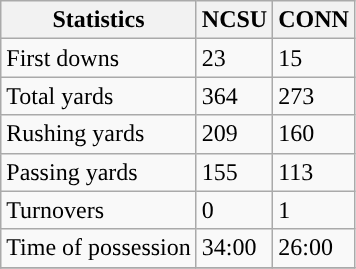<table class="wikitable" style="float: left;">
<tr>
<th>Statistics</th>
<th>NCSU</th>
<th>CONN</th>
</tr>
<tr>
<td>First downs</td>
<td>23</td>
<td>15</td>
</tr>
<tr>
<td>Total yards</td>
<td>364</td>
<td>273</td>
</tr>
<tr>
<td>Rushing yards</td>
<td>209</td>
<td>160</td>
</tr>
<tr>
<td>Passing yards</td>
<td>155</td>
<td>113</td>
</tr>
<tr>
<td>Turnovers</td>
<td>0</td>
<td>1</td>
</tr>
<tr>
<td>Time of possession</td>
<td>34:00</td>
<td>26:00</td>
</tr>
<tr>
</tr>
</table>
